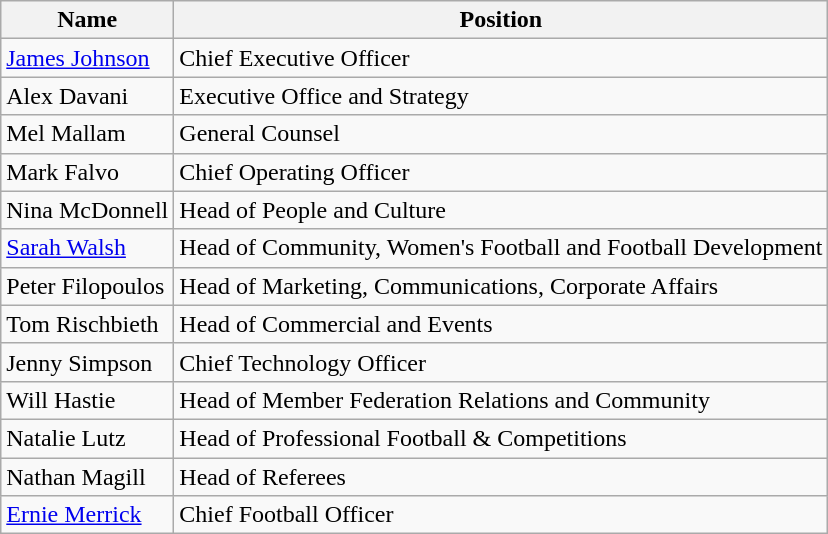<table class="wikitable">
<tr>
<th>Name</th>
<th>Position</th>
</tr>
<tr>
<td><a href='#'>James Johnson</a></td>
<td>Chief Executive Officer</td>
</tr>
<tr>
<td>Alex Davani</td>
<td>Executive Office and Strategy</td>
</tr>
<tr>
<td>Mel Mallam</td>
<td>General Counsel</td>
</tr>
<tr>
<td>Mark Falvo</td>
<td>Chief Operating Officer</td>
</tr>
<tr>
<td>Nina McDonnell</td>
<td>Head of People and Culture</td>
</tr>
<tr>
<td><a href='#'>Sarah Walsh</a></td>
<td>Head of Community, Women's Football and Football Development</td>
</tr>
<tr>
<td>Peter Filopoulos</td>
<td>Head of Marketing, Communications, Corporate Affairs</td>
</tr>
<tr>
<td>Tom Rischbieth</td>
<td>Head of Commercial and Events</td>
</tr>
<tr>
<td>Jenny Simpson</td>
<td>Chief Technology Officer</td>
</tr>
<tr>
<td>Will Hastie</td>
<td>Head of Member Federation Relations and Community</td>
</tr>
<tr>
<td>Natalie Lutz</td>
<td>Head of Professional Football & Competitions</td>
</tr>
<tr>
<td>Nathan Magill</td>
<td>Head of Referees</td>
</tr>
<tr>
<td><a href='#'>Ernie Merrick</a></td>
<td>Chief Football Officer</td>
</tr>
</table>
